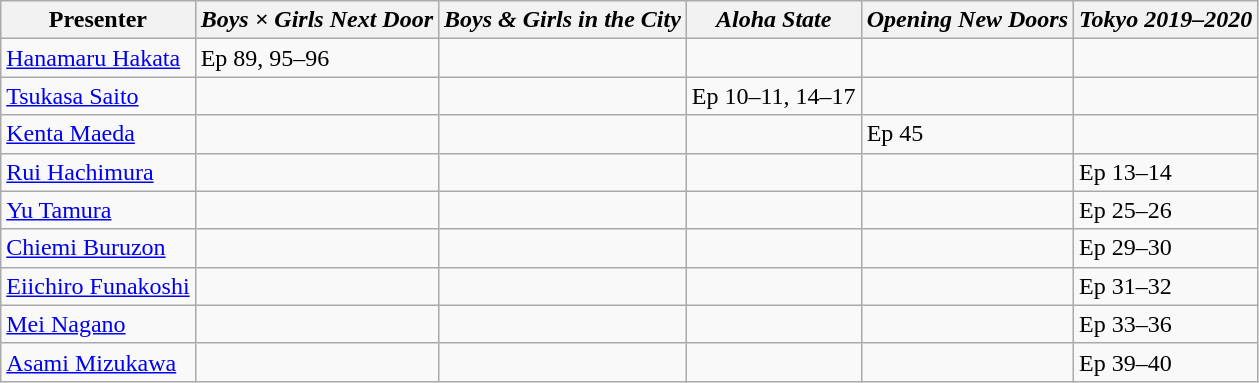<table class="wikitable">
<tr>
<th>Presenter</th>
<th><em>Boys × Girls Next Door</em></th>
<th><em>Boys & Girls in the City</em></th>
<th><em>Aloha State</em></th>
<th><em>Opening New Doors</em></th>
<th><em>Tokyo 2019–2020</em></th>
</tr>
<tr>
<td><a href='#'>Hanamaru Hakata</a></td>
<td>Ep 89, 95–96</td>
<td></td>
<td></td>
<td></td>
<td></td>
</tr>
<tr>
<td><a href='#'>Tsukasa Saito</a></td>
<td></td>
<td></td>
<td>Ep 10–11, 14–17</td>
<td></td>
<td></td>
</tr>
<tr>
<td><a href='#'>Kenta Maeda</a></td>
<td></td>
<td></td>
<td></td>
<td>Ep 45</td>
<td></td>
</tr>
<tr>
<td><a href='#'>Rui Hachimura</a></td>
<td></td>
<td></td>
<td></td>
<td></td>
<td>Ep 13–14</td>
</tr>
<tr>
<td><a href='#'>Yu Tamura</a></td>
<td></td>
<td></td>
<td></td>
<td></td>
<td>Ep 25–26</td>
</tr>
<tr>
<td><a href='#'>Chiemi Buruzon</a></td>
<td></td>
<td></td>
<td></td>
<td></td>
<td>Ep 29–30</td>
</tr>
<tr>
<td><a href='#'>Eiichiro Funakoshi</a></td>
<td></td>
<td></td>
<td></td>
<td></td>
<td>Ep 31–32</td>
</tr>
<tr>
<td><a href='#'>Mei Nagano</a></td>
<td></td>
<td></td>
<td></td>
<td></td>
<td>Ep 33–36</td>
</tr>
<tr>
<td><a href='#'>Asami Mizukawa</a></td>
<td></td>
<td></td>
<td></td>
<td></td>
<td>Ep 39–40</td>
</tr>
</table>
